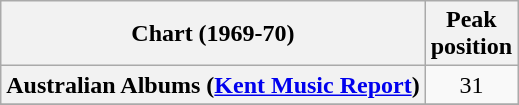<table class="wikitable sortable plainrowheaders" style="text-align:center">
<tr>
<th scope="col">Chart (1969-70)</th>
<th scope="col">Peak<br> position</th>
</tr>
<tr>
<th scope="row">Australian Albums (<a href='#'>Kent Music Report</a>)</th>
<td align="center">31</td>
</tr>
<tr>
</tr>
</table>
